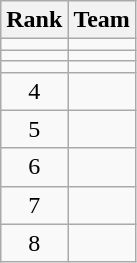<table class="wikitable" border="1">
<tr>
<th>Rank</th>
<th>Team</th>
</tr>
<tr>
<td align=center></td>
<td></td>
</tr>
<tr>
<td align=center></td>
<td></td>
</tr>
<tr>
<td align=center></td>
<td></td>
</tr>
<tr>
<td align=center>4</td>
<td></td>
</tr>
<tr>
<td align=center>5</td>
<td></td>
</tr>
<tr>
<td align=center>6</td>
<td></td>
</tr>
<tr>
<td align=center>7</td>
<td></td>
</tr>
<tr>
<td align=center>8</td>
<td></td>
</tr>
</table>
